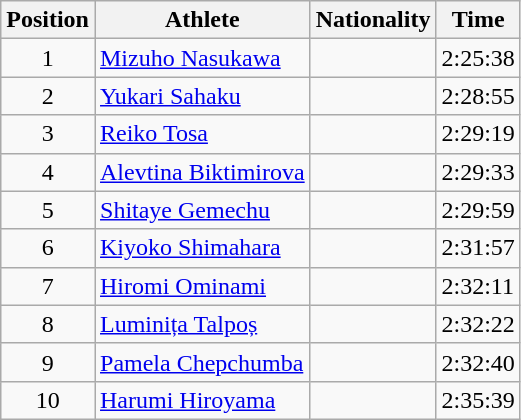<table class="wikitable sortable">
<tr>
<th>Position</th>
<th>Athlete</th>
<th>Nationality</th>
<th>Time</th>
</tr>
<tr>
<td style="text-align:center">1</td>
<td><a href='#'>Mizuho Nasukawa</a></td>
<td></td>
<td>2:25:38</td>
</tr>
<tr>
<td style="text-align:center">2</td>
<td><a href='#'>Yukari Sahaku</a></td>
<td></td>
<td>2:28:55</td>
</tr>
<tr>
<td style="text-align:center">3</td>
<td><a href='#'>Reiko Tosa</a></td>
<td></td>
<td>2:29:19</td>
</tr>
<tr>
<td style="text-align:center">4</td>
<td><a href='#'>Alevtina Biktimirova</a></td>
<td></td>
<td>2:29:33</td>
</tr>
<tr>
<td style="text-align:center">5</td>
<td><a href='#'>Shitaye Gemechu</a></td>
<td></td>
<td>2:29:59</td>
</tr>
<tr>
<td style="text-align:center">6</td>
<td><a href='#'>Kiyoko Shimahara</a></td>
<td></td>
<td>2:31:57</td>
</tr>
<tr>
<td style="text-align:center">7</td>
<td><a href='#'>Hiromi Ominami</a></td>
<td></td>
<td>2:32:11</td>
</tr>
<tr>
<td style="text-align:center">8</td>
<td><a href='#'>Luminița Talpoș</a></td>
<td></td>
<td>2:32:22</td>
</tr>
<tr>
<td style="text-align:center">9</td>
<td><a href='#'>Pamela Chepchumba</a></td>
<td></td>
<td>2:32:40</td>
</tr>
<tr>
<td style="text-align:center">10</td>
<td><a href='#'>Harumi Hiroyama</a></td>
<td></td>
<td>2:35:39</td>
</tr>
</table>
